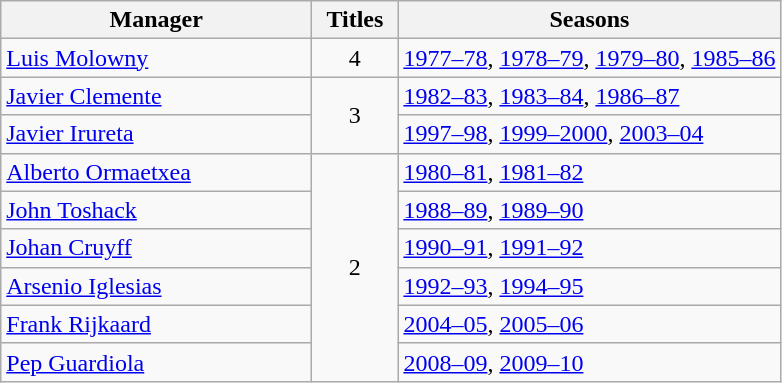<table class="wikitable">
<tr>
<th style="width:200px;">Manager</th>
<th style="width:50px;">Titles</th>
<th>Seasons</th>
</tr>
<tr>
<td> <a href='#'>Luis Molowny</a></td>
<td style="text-align:center;">4</td>
<td><a href='#'>1977–78</a>, <a href='#'>1978–79</a>, <a href='#'>1979–80</a>, <a href='#'>1985–86</a></td>
</tr>
<tr>
<td> <a href='#'>Javier Clemente</a></td>
<td rowspan="2" style="text-align:center;">3</td>
<td><a href='#'>1982–83</a>, <a href='#'>1983–84</a>, <a href='#'>1986–87</a></td>
</tr>
<tr>
<td> <a href='#'>Javier Irureta</a></td>
<td><a href='#'>1997–98</a>, <a href='#'>1999–2000</a>, <a href='#'>2003–04</a></td>
</tr>
<tr>
<td> <a href='#'>Alberto Ormaetxea</a></td>
<td rowspan="6" style="text-align:center;">2</td>
<td><a href='#'>1980–81</a>, <a href='#'>1981–82</a></td>
</tr>
<tr>
<td> <a href='#'>John Toshack</a></td>
<td><a href='#'>1988–89</a>, <a href='#'>1989–90</a></td>
</tr>
<tr>
<td> <a href='#'>Johan Cruyff</a></td>
<td><a href='#'>1990–91</a>, <a href='#'>1991–92</a></td>
</tr>
<tr>
<td> <a href='#'>Arsenio Iglesias</a></td>
<td><a href='#'>1992–93</a>, <a href='#'>1994–95</a></td>
</tr>
<tr>
<td> <a href='#'>Frank Rijkaard</a></td>
<td><a href='#'>2004–05</a>, <a href='#'>2005–06</a></td>
</tr>
<tr>
<td> <a href='#'>Pep Guardiola</a></td>
<td><a href='#'>2008–09</a>, <a href='#'>2009–10</a></td>
</tr>
</table>
